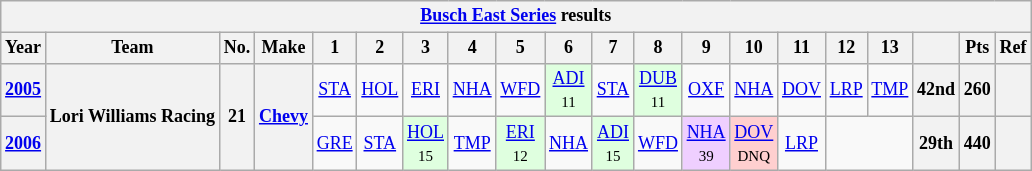<table class="wikitable" style="text-align:center; font-size:75%">
<tr>
<th colspan=45><a href='#'>Busch East Series</a> results</th>
</tr>
<tr>
<th>Year</th>
<th>Team</th>
<th>No.</th>
<th>Make</th>
<th>1</th>
<th>2</th>
<th>3</th>
<th>4</th>
<th>5</th>
<th>6</th>
<th>7</th>
<th>8</th>
<th>9</th>
<th>10</th>
<th>11</th>
<th>12</th>
<th>13</th>
<th></th>
<th>Pts</th>
<th>Ref</th>
</tr>
<tr>
<th><a href='#'>2005</a></th>
<th rowspan=2>Lori Williams Racing</th>
<th rowspan=2>21</th>
<th rowspan=2><a href='#'>Chevy</a></th>
<td><a href='#'>STA</a></td>
<td><a href='#'>HOL</a></td>
<td><a href='#'>ERI</a></td>
<td><a href='#'>NHA</a></td>
<td><a href='#'>WFD</a></td>
<td style="background:#DFFFDF;"><a href='#'>ADI</a><br><small>11</small></td>
<td><a href='#'>STA</a></td>
<td style="background:#DFFFDF;"><a href='#'>DUB</a><br><small>11</small></td>
<td><a href='#'>OXF</a></td>
<td><a href='#'>NHA</a></td>
<td><a href='#'>DOV</a></td>
<td><a href='#'>LRP</a></td>
<td><a href='#'>TMP</a></td>
<th>42nd</th>
<th>260</th>
<th></th>
</tr>
<tr>
<th><a href='#'>2006</a></th>
<td><a href='#'>GRE</a></td>
<td><a href='#'>STA</a></td>
<td style="background:#DFFFDF;"><a href='#'>HOL</a><br><small>15</small></td>
<td><a href='#'>TMP</a></td>
<td style="background:#DFFFDF;"><a href='#'>ERI</a><br><small>12</small></td>
<td><a href='#'>NHA</a></td>
<td style="background:#DFFFDF;"><a href='#'>ADI</a><br><small>15</small></td>
<td><a href='#'>WFD</a></td>
<td style="background:#EFCFFF;"><a href='#'>NHA</a><br><small>39</small></td>
<td style="background:#FFCFCF;"><a href='#'>DOV</a><br><small>DNQ</small></td>
<td><a href='#'>LRP</a></td>
<td colspan=2></td>
<th>29th</th>
<th>440</th>
<th></th>
</tr>
</table>
